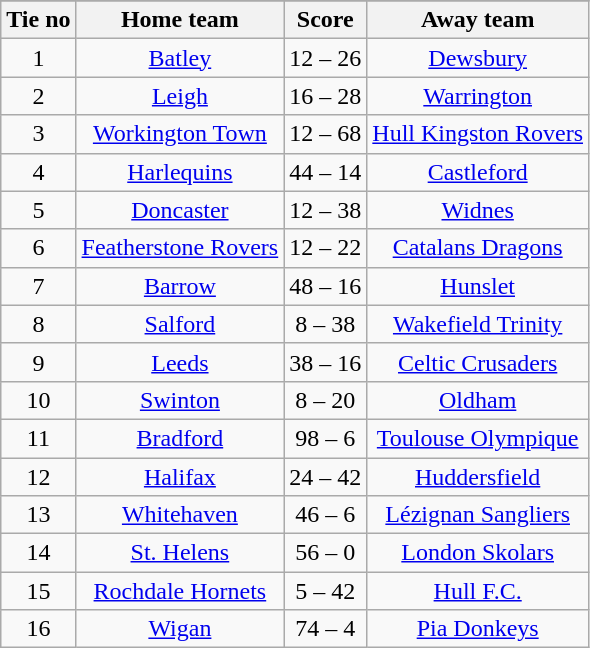<table class="wikitable" style="text-align: center">
<tr>
</tr>
<tr>
<th>Tie no</th>
<th>Home team</th>
<th>Score</th>
<th>Away team</th>
</tr>
<tr>
<td>1</td>
<td><a href='#'>Batley</a></td>
<td>12 – 26</td>
<td><a href='#'>Dewsbury</a></td>
</tr>
<tr>
<td>2</td>
<td><a href='#'>Leigh</a></td>
<td>16 – 28</td>
<td><a href='#'>Warrington</a></td>
</tr>
<tr>
<td>3</td>
<td><a href='#'>Workington Town</a></td>
<td>12 – 68</td>
<td><a href='#'>Hull Kingston Rovers</a></td>
</tr>
<tr>
<td>4</td>
<td><a href='#'>Harlequins</a></td>
<td>44 – 14</td>
<td><a href='#'>Castleford</a></td>
</tr>
<tr>
<td>5</td>
<td><a href='#'>Doncaster</a></td>
<td>12 – 38</td>
<td><a href='#'>Widnes</a></td>
</tr>
<tr>
<td>6</td>
<td><a href='#'>Featherstone Rovers</a></td>
<td>12 – 22</td>
<td><a href='#'>Catalans Dragons</a></td>
</tr>
<tr>
<td>7</td>
<td><a href='#'>Barrow</a></td>
<td>48 – 16</td>
<td><a href='#'>Hunslet</a></td>
</tr>
<tr>
<td>8</td>
<td><a href='#'>Salford</a></td>
<td>8 – 38</td>
<td><a href='#'>Wakefield Trinity</a></td>
</tr>
<tr>
<td>9</td>
<td><a href='#'>Leeds</a></td>
<td>38 – 16</td>
<td><a href='#'>Celtic Crusaders</a></td>
</tr>
<tr>
<td>10</td>
<td><a href='#'>Swinton</a></td>
<td>8 – 20</td>
<td><a href='#'>Oldham</a></td>
</tr>
<tr>
<td>11</td>
<td><a href='#'>Bradford</a></td>
<td>98 – 6</td>
<td><a href='#'>Toulouse Olympique</a></td>
</tr>
<tr>
<td>12</td>
<td><a href='#'>Halifax</a></td>
<td>24 – 42</td>
<td><a href='#'>Huddersfield</a></td>
</tr>
<tr>
<td>13</td>
<td><a href='#'>Whitehaven</a></td>
<td>46 – 6</td>
<td><a href='#'>Lézignan Sangliers</a></td>
</tr>
<tr>
<td>14</td>
<td><a href='#'>St. Helens</a></td>
<td>56 – 0</td>
<td><a href='#'>London Skolars</a></td>
</tr>
<tr>
<td>15</td>
<td><a href='#'>Rochdale Hornets</a></td>
<td>5 – 42</td>
<td><a href='#'>Hull F.C.</a></td>
</tr>
<tr>
<td>16</td>
<td><a href='#'>Wigan</a></td>
<td>74 – 4</td>
<td><a href='#'>Pia Donkeys</a></td>
</tr>
</table>
